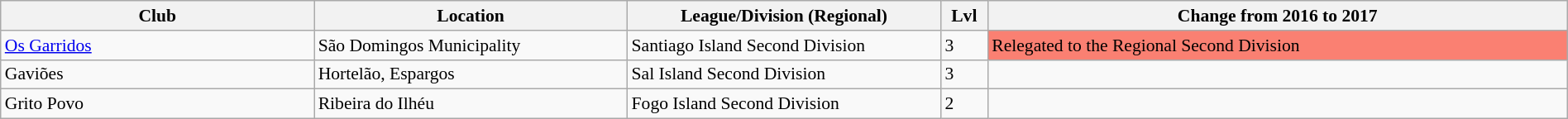<table class="wikitable sortable" width=100% style="font-size:90%">
<tr>
<th width=20%>Club</th>
<th width=20%>Location</th>
<th width=20%>League/Division (Regional)</th>
<th width=3%>Lvl</th>
<th width=37%>Change from 2016 to 2017</th>
</tr>
<tr>
<td><a href='#'>Os Garridos</a></td>
<td>São Domingos Municipality</td>
<td>Santiago Island Second Division</td>
<td>3</td>
<td style="background:salmon">Relegated to the Regional Second Division</td>
</tr>
<tr>
<td>Gaviões</td>
<td>Hortelão, Espargos</td>
<td>Sal Island Second Division</td>
<td>3</td>
<td></td>
</tr>
<tr>
<td>Grito Povo</td>
<td>Ribeira do Ilhéu</td>
<td>Fogo Island Second Division</td>
<td>2</td>
<td></td>
</tr>
</table>
